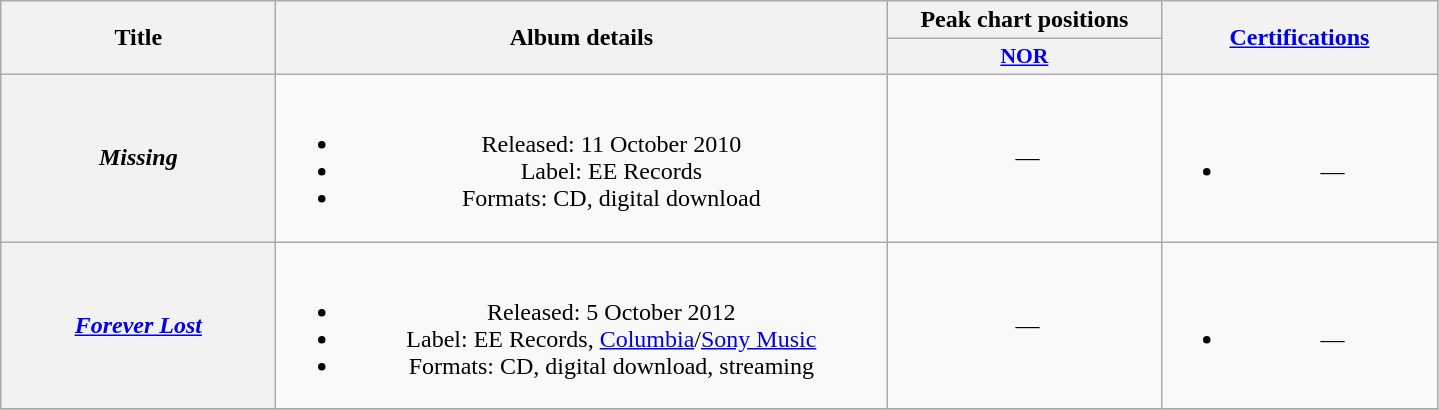<table class="wikitable" style="text-align:center;">
<tr>
<th scope="col" rowspan="2" style="width:11em;">Title</th>
<th scope="col" rowspan="2" style="width:25em;">Album details</th>
<th scope="col" colspan="1" style="width:11em;">Peak chart positions</th>
<th scope="col" rowspan="2" style="width:11em;"><a href='#'>Certifications</a></th>
</tr>
<tr>
<th scope="col" style="width:3em;font-size:90%;"><a href='#'>NOR</a></th>
</tr>
<tr>
<th scope="row"><strong><em>Missing</em></strong></th>
<td><br><ul><li>Released: 11 October 2010</li><li>Label: EE Records</li><li>Formats: CD, digital download</li></ul></td>
<td> —</td>
<td><br><ul><li> —</li></ul></td>
</tr>
<tr>
<th scope="row"><a href='#'><strong><em>Forever Lost</em></strong></a></th>
<td><br><ul><li>Released: 5 October 2012</li><li>Label: EE Records, <a href='#'>Columbia</a>/<a href='#'>Sony Music</a></li><li>Formats: CD, digital download, streaming</li></ul></td>
<td> —</td>
<td><br><ul><li> —</li></ul></td>
</tr>
<tr>
</tr>
</table>
